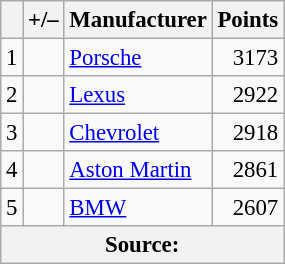<table class="wikitable" style="font-size: 95%;">
<tr>
<th scope="col"></th>
<th scope="col">+/–</th>
<th scope="col">Manufacturer</th>
<th scope="col">Points</th>
</tr>
<tr>
<td align=center>1</td>
<td align="left"></td>
<td> <a href='#'>Porsche</a></td>
<td align=right>3173</td>
</tr>
<tr>
<td align=center>2</td>
<td align="left"></td>
<td> <a href='#'>Lexus</a></td>
<td align=right>2922</td>
</tr>
<tr>
<td align=center>3</td>
<td align="left"></td>
<td> <a href='#'>Chevrolet</a></td>
<td align=right>2918</td>
</tr>
<tr>
<td align=center>4</td>
<td align="left"></td>
<td> <a href='#'>Aston Martin</a></td>
<td align=right>2861</td>
</tr>
<tr>
<td align=center>5</td>
<td align="left"></td>
<td> <a href='#'>BMW</a></td>
<td align=right>2607</td>
</tr>
<tr>
<th colspan=5>Source:</th>
</tr>
</table>
